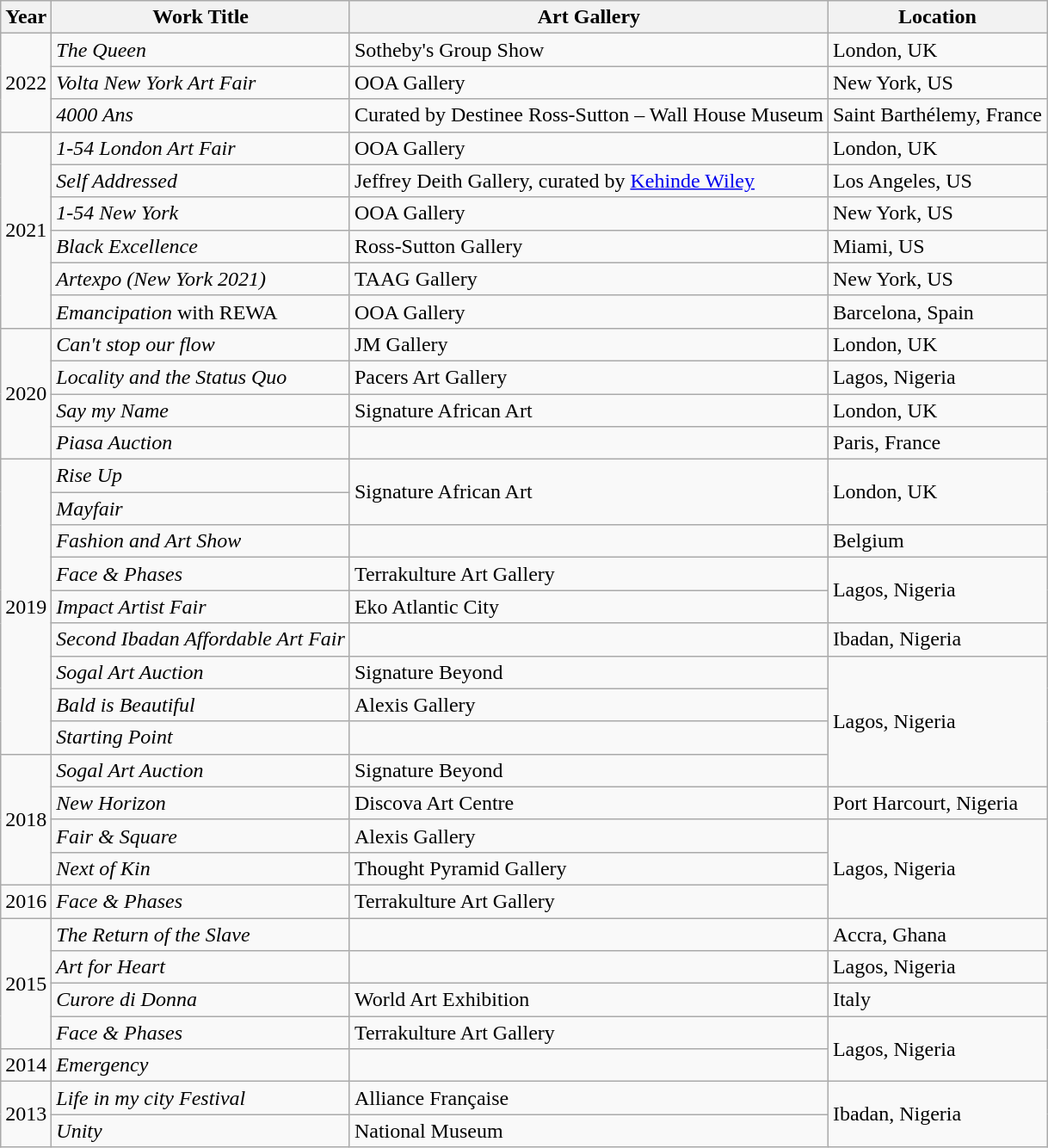<table class ="wikitable">
<tr>
<th>Year</th>
<th>Work Title</th>
<th>Art Gallery</th>
<th>Location</th>
</tr>
<tr>
<td rowspan="3">2022</td>
<td><em>The Queen</em></td>
<td>Sotheby's Group Show</td>
<td>London, UK</td>
</tr>
<tr>
<td><em>Volta New York Art Fair</em></td>
<td>OOA Gallery</td>
<td>New York, US</td>
</tr>
<tr>
<td><em>4000 Ans</em></td>
<td>Curated by Destinee Ross-Sutton – Wall House Museum</td>
<td>Saint Barthélemy, France</td>
</tr>
<tr>
<td rowspan="6">2021</td>
<td><em>1-54 London Art Fair</em></td>
<td>OOA Gallery</td>
<td>London, UK</td>
</tr>
<tr>
<td><em>Self Addressed</em></td>
<td>Jeffrey Deith Gallery, curated by <a href='#'>Kehinde Wiley</a></td>
<td>Los Angeles, US</td>
</tr>
<tr>
<td><em>1-54 New York</em></td>
<td>OOA Gallery</td>
<td>New York, US</td>
</tr>
<tr>
<td><em>Black Excellence</em></td>
<td>Ross-Sutton Gallery</td>
<td>Miami, US</td>
</tr>
<tr>
<td><em>Artexpo (New York 2021)</em></td>
<td>TAAG Gallery</td>
<td>New York, US</td>
</tr>
<tr>
<td><em>Emancipation</em> with REWA</td>
<td>OOA Gallery</td>
<td>Barcelona, Spain</td>
</tr>
<tr>
<td rowspan="4">2020</td>
<td><em>Can't stop our flow</em></td>
<td>JM Gallery</td>
<td>London, UK</td>
</tr>
<tr>
<td><em>Locality and the Status Quo</em></td>
<td>Pacers Art Gallery</td>
<td>Lagos, Nigeria</td>
</tr>
<tr>
<td><em>Say my Name</em></td>
<td>Signature African Art</td>
<td>London, UK</td>
</tr>
<tr>
<td><em>Piasa Auction</em></td>
<td></td>
<td>Paris, France</td>
</tr>
<tr>
<td rowspan="9">2019</td>
<td><em>Rise Up</em></td>
<td rowspan="2">Signature African Art</td>
<td rowspan="2">London, UK</td>
</tr>
<tr>
<td><em>Mayfair</em></td>
</tr>
<tr>
<td><em>Fashion and Art Show</em></td>
<td></td>
<td>Belgium</td>
</tr>
<tr>
<td><em>Face & Phases</em></td>
<td>Terrakulture Art Gallery</td>
<td rowspan="2">Lagos, Nigeria</td>
</tr>
<tr>
<td><em>Impact Artist Fair</em></td>
<td>Eko Atlantic City</td>
</tr>
<tr>
<td><em>Second Ibadan Affordable Art Fair</em></td>
<td></td>
<td>Ibadan, Nigeria</td>
</tr>
<tr>
<td><em>Sogal Art Auction</em></td>
<td>Signature Beyond</td>
<td rowspan="4">Lagos, Nigeria</td>
</tr>
<tr>
<td><em>Bald is Beautiful</em></td>
<td>Alexis Gallery</td>
</tr>
<tr>
<td><em>Starting Point</em></td>
<td></td>
</tr>
<tr>
<td rowspan="4">2018</td>
<td><em>Sogal Art Auction</em></td>
<td>Signature Beyond</td>
</tr>
<tr>
<td><em>New Horizon</em></td>
<td>Discova Art Centre</td>
<td>Port Harcourt, Nigeria</td>
</tr>
<tr>
<td><em>Fair & Square</em></td>
<td>Alexis Gallery</td>
<td rowspan="3">Lagos, Nigeria</td>
</tr>
<tr>
<td><em>Next of Kin</em></td>
<td>Thought Pyramid Gallery</td>
</tr>
<tr>
<td>2016</td>
<td><em>Face & Phases</em></td>
<td>Terrakulture Art Gallery</td>
</tr>
<tr>
<td rowspan="4">2015</td>
<td><em>The Return of the Slave</em></td>
<td></td>
<td>Accra, Ghana</td>
</tr>
<tr>
<td><em>Art for Heart</em></td>
<td></td>
<td>Lagos, Nigeria</td>
</tr>
<tr>
<td><em>Curore di Donna</em></td>
<td>World Art Exhibition</td>
<td>Italy</td>
</tr>
<tr>
<td><em>Face & Phases</em></td>
<td>Terrakulture Art Gallery</td>
<td rowspan="2">Lagos, Nigeria</td>
</tr>
<tr>
<td>2014</td>
<td><em>Emergency</em></td>
<td></td>
</tr>
<tr>
<td rowspan="2">2013</td>
<td><em>Life in my city Festival</em></td>
<td>Alliance Française</td>
<td rowspan="2">Ibadan, Nigeria</td>
</tr>
<tr>
<td><em>Unity</em></td>
<td>National Museum</td>
</tr>
</table>
